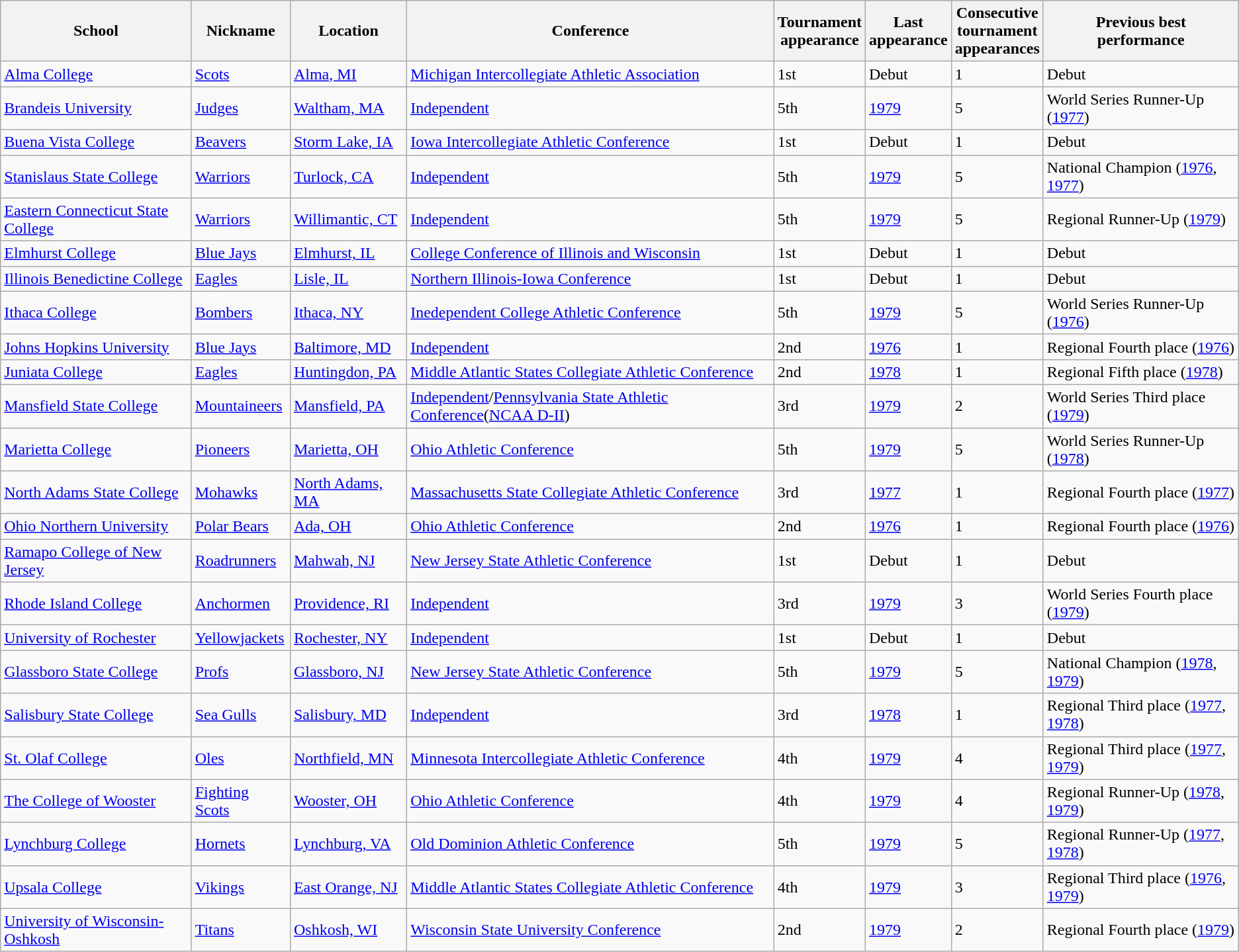<table class="wikitable sortable">
<tr>
<th>School</th>
<th>Nickname</th>
<th>Location</th>
<th>Conference</th>
<th data-sort-type="number">Tournament<br>appearance</th>
<th data-sort-type="number">Last<br>appearance</th>
<th>Consecutive<br>tournament<br>appearances</th>
<th>Previous best<br>performance</th>
</tr>
<tr>
<td><a href='#'>Alma College</a></td>
<td><a href='#'>Scots</a></td>
<td><a href='#'>Alma, MI</a></td>
<td><a href='#'>Michigan Intercollegiate Athletic Association</a></td>
<td>1st</td>
<td>Debut</td>
<td>1</td>
<td>Debut</td>
</tr>
<tr>
<td><a href='#'>Brandeis University</a></td>
<td><a href='#'>Judges</a></td>
<td><a href='#'>Waltham, MA</a></td>
<td><a href='#'>Independent</a></td>
<td>5th</td>
<td><a href='#'>1979</a></td>
<td>5</td>
<td>World Series Runner-Up (<a href='#'>1977</a>)</td>
</tr>
<tr>
<td><a href='#'>Buena Vista College</a></td>
<td><a href='#'>Beavers</a></td>
<td><a href='#'>Storm Lake, IA</a></td>
<td><a href='#'>Iowa Intercollegiate Athletic Conference</a></td>
<td>1st</td>
<td>Debut</td>
<td>1</td>
<td>Debut</td>
</tr>
<tr>
<td><a href='#'>Stanislaus State College</a></td>
<td><a href='#'>Warriors</a></td>
<td><a href='#'>Turlock, CA</a></td>
<td><a href='#'>Independent</a></td>
<td>5th</td>
<td><a href='#'>1979</a></td>
<td>5</td>
<td>National Champion (<a href='#'>1976</a>, <a href='#'>1977</a>)</td>
</tr>
<tr>
<td><a href='#'>Eastern Connecticut State College</a></td>
<td><a href='#'>Warriors</a></td>
<td><a href='#'>Willimantic, CT</a></td>
<td><a href='#'>Independent</a></td>
<td>5th</td>
<td><a href='#'>1979</a></td>
<td>5</td>
<td>Regional Runner-Up (<a href='#'>1979</a>)</td>
</tr>
<tr>
<td><a href='#'>Elmhurst College</a></td>
<td><a href='#'>Blue Jays</a></td>
<td><a href='#'>Elmhurst, IL</a></td>
<td><a href='#'>College Conference of Illinois and Wisconsin</a></td>
<td>1st</td>
<td>Debut</td>
<td>1</td>
<td>Debut</td>
</tr>
<tr>
<td><a href='#'>Illinois Benedictine College</a></td>
<td><a href='#'>Eagles</a></td>
<td><a href='#'>Lisle, IL</a></td>
<td><a href='#'>Northern Illinois-Iowa Conference</a></td>
<td>1st</td>
<td>Debut</td>
<td>1</td>
<td>Debut</td>
</tr>
<tr>
<td><a href='#'>Ithaca College</a></td>
<td><a href='#'>Bombers</a></td>
<td><a href='#'>Ithaca, NY</a></td>
<td><a href='#'>Inedependent College Athletic Conference</a></td>
<td>5th</td>
<td><a href='#'>1979</a></td>
<td>5</td>
<td>World Series Runner-Up (<a href='#'>1976</a>)</td>
</tr>
<tr>
<td><a href='#'>Johns Hopkins University</a></td>
<td><a href='#'>Blue Jays</a></td>
<td><a href='#'>Baltimore, MD</a></td>
<td><a href='#'>Independent</a></td>
<td>2nd</td>
<td><a href='#'>1976</a></td>
<td>1</td>
<td>Regional Fourth place (<a href='#'>1976</a>)</td>
</tr>
<tr>
<td><a href='#'>Juniata College</a></td>
<td><a href='#'>Eagles</a></td>
<td><a href='#'>Huntingdon, PA</a></td>
<td><a href='#'>Middle Atlantic States Collegiate Athletic Conference</a></td>
<td>2nd</td>
<td><a href='#'>1978</a></td>
<td>1</td>
<td>Regional Fifth place (<a href='#'>1978</a>)</td>
</tr>
<tr>
<td><a href='#'>Mansfield State College</a></td>
<td><a href='#'>Mountaineers</a></td>
<td><a href='#'>Mansfield, PA</a></td>
<td><a href='#'>Independent</a>/<a href='#'>Pennsylvania State Athletic Conference</a>(<a href='#'>NCAA D-II</a>)</td>
<td>3rd</td>
<td><a href='#'>1979</a></td>
<td>2</td>
<td>World Series Third place (<a href='#'>1979</a>)</td>
</tr>
<tr>
<td><a href='#'>Marietta College</a></td>
<td><a href='#'>Pioneers</a></td>
<td><a href='#'>Marietta, OH</a></td>
<td><a href='#'>Ohio Athletic Conference</a></td>
<td>5th</td>
<td><a href='#'>1979</a></td>
<td>5</td>
<td>World Series Runner-Up (<a href='#'>1978</a>)</td>
</tr>
<tr>
<td><a href='#'>North Adams State College</a></td>
<td><a href='#'>Mohawks</a></td>
<td><a href='#'>North Adams, MA</a></td>
<td><a href='#'>Massachusetts State Collegiate Athletic Conference</a></td>
<td>3rd</td>
<td><a href='#'>1977</a></td>
<td>1</td>
<td>Regional Fourth place (<a href='#'>1977</a>)</td>
</tr>
<tr>
<td><a href='#'>Ohio Northern University</a></td>
<td><a href='#'>Polar Bears</a></td>
<td><a href='#'>Ada, OH</a></td>
<td><a href='#'>Ohio Athletic Conference</a></td>
<td>2nd</td>
<td><a href='#'>1976</a></td>
<td>1</td>
<td>Regional Fourth place (<a href='#'>1976</a>)</td>
</tr>
<tr>
<td><a href='#'>Ramapo College of New Jersey</a></td>
<td><a href='#'>Roadrunners</a></td>
<td><a href='#'>Mahwah, NJ</a></td>
<td><a href='#'>New Jersey State Athletic Conference</a></td>
<td>1st</td>
<td>Debut</td>
<td>1</td>
<td>Debut</td>
</tr>
<tr>
<td><a href='#'>Rhode Island College</a></td>
<td><a href='#'>Anchormen</a></td>
<td><a href='#'>Providence, RI</a></td>
<td><a href='#'>Independent</a></td>
<td>3rd</td>
<td><a href='#'>1979</a></td>
<td>3</td>
<td>World Series Fourth place (<a href='#'>1979</a>)</td>
</tr>
<tr>
<td><a href='#'>University of Rochester</a></td>
<td><a href='#'>Yellowjackets</a></td>
<td><a href='#'>Rochester, NY</a></td>
<td><a href='#'>Independent</a></td>
<td>1st</td>
<td>Debut</td>
<td>1</td>
<td>Debut</td>
</tr>
<tr>
<td><a href='#'>Glassboro State College</a></td>
<td><a href='#'>Profs</a></td>
<td><a href='#'>Glassboro, NJ</a></td>
<td><a href='#'>New Jersey State Athletic Conference</a></td>
<td>5th</td>
<td><a href='#'>1979</a></td>
<td>5</td>
<td>National Champion (<a href='#'>1978</a>, <a href='#'>1979</a>)</td>
</tr>
<tr>
<td><a href='#'>Salisbury State College</a></td>
<td><a href='#'>Sea Gulls</a></td>
<td><a href='#'>Salisbury, MD</a></td>
<td><a href='#'>Independent</a></td>
<td>3rd</td>
<td><a href='#'>1978</a></td>
<td>1</td>
<td>Regional Third place (<a href='#'>1977</a>, <a href='#'>1978</a>)</td>
</tr>
<tr>
<td><a href='#'>St. Olaf College</a></td>
<td><a href='#'>Oles</a></td>
<td><a href='#'>Northfield, MN</a></td>
<td><a href='#'>Minnesota Intercollegiate Athletic Conference</a></td>
<td>4th</td>
<td><a href='#'>1979</a></td>
<td>4</td>
<td>Regional Third place (<a href='#'>1977</a>, <a href='#'>1979</a>)</td>
</tr>
<tr>
<td><a href='#'>The College of Wooster</a></td>
<td><a href='#'>Fighting Scots</a></td>
<td><a href='#'>Wooster, OH</a></td>
<td><a href='#'>Ohio Athletic Conference</a></td>
<td>4th</td>
<td><a href='#'>1979</a></td>
<td>4</td>
<td>Regional Runner-Up (<a href='#'>1978</a>, <a href='#'>1979</a>)</td>
</tr>
<tr>
<td><a href='#'>Lynchburg College</a></td>
<td><a href='#'>Hornets</a></td>
<td><a href='#'>Lynchburg, VA</a></td>
<td><a href='#'>Old Dominion Athletic Conference</a></td>
<td>5th</td>
<td><a href='#'>1979</a></td>
<td>5</td>
<td>Regional Runner-Up (<a href='#'>1977</a>, <a href='#'>1978</a>)</td>
</tr>
<tr>
<td><a href='#'>Upsala College</a></td>
<td><a href='#'>Vikings</a></td>
<td><a href='#'>East Orange, NJ</a></td>
<td><a href='#'>Middle Atlantic States Collegiate Athletic Conference</a></td>
<td>4th</td>
<td><a href='#'>1979</a></td>
<td>3</td>
<td>Regional Third place (<a href='#'>1976</a>, <a href='#'>1979</a>)</td>
</tr>
<tr>
<td><a href='#'>University of Wisconsin-Oshkosh</a></td>
<td><a href='#'>Titans</a></td>
<td><a href='#'>Oshkosh, WI</a></td>
<td><a href='#'>Wisconsin State University Conference</a></td>
<td>2nd</td>
<td><a href='#'>1979</a></td>
<td>2</td>
<td>Regional Fourth place (<a href='#'>1979</a>)</td>
</tr>
</table>
